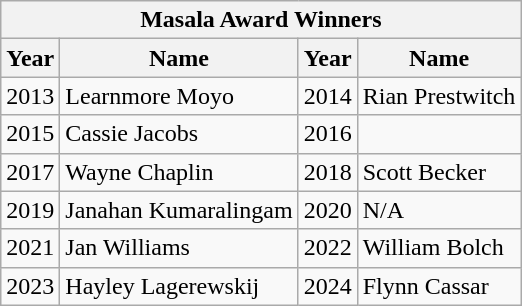<table class="wikitable">
<tr>
<th colspan="4">Masala Award Winners</th>
</tr>
<tr>
<th>Year</th>
<th>Name</th>
<th>Year</th>
<th>Name</th>
</tr>
<tr>
<td>2013</td>
<td>Learnmore Moyo</td>
<td>2014</td>
<td>Rian Prestwitch</td>
</tr>
<tr>
<td>2015</td>
<td>Cassie Jacobs</td>
<td>2016</td>
<td></td>
</tr>
<tr>
<td>2017</td>
<td>Wayne Chaplin</td>
<td>2018</td>
<td>Scott Becker</td>
</tr>
<tr>
<td>2019</td>
<td>Janahan Kumaralingam</td>
<td>2020</td>
<td>N/A</td>
</tr>
<tr>
<td>2021</td>
<td>Jan Williams</td>
<td>2022</td>
<td>William Bolch</td>
</tr>
<tr>
<td>2023</td>
<td>Hayley Lagerewskij</td>
<td>2024</td>
<td>Flynn Cassar</td>
</tr>
</table>
